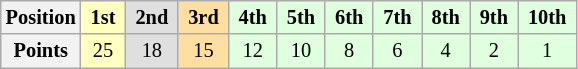<table class="wikitable" style="font-size:85%; text-align:center">
<tr>
<th>Position</th>
<td style="background:#FFFFBF;"> <strong>1st</strong> </td>
<td style="background:#DFDFDF;"> <strong>2nd</strong> </td>
<td style="background:#FFDF9F;"> <strong>3rd</strong> </td>
<td style="background:#DFFFDF;"> <strong>4th</strong> </td>
<td style="background:#DFFFDF;"> <strong>5th</strong> </td>
<td style="background:#DFFFDF;"> <strong>6th</strong> </td>
<td style="background:#DFFFDF;"> <strong>7th</strong> </td>
<td style="background:#DFFFDF;"> <strong>8th</strong> </td>
<td style="background:#DFFFDF;"> <strong>9th</strong> </td>
<td style="background:#DFFFDF;"> <strong>10th</strong> </td>
</tr>
<tr>
<th>Points</th>
<td style="background:#FFFFBF;">25</td>
<td style="background:#DFDFDF;">18</td>
<td style="background:#FFDF9F;">15</td>
<td style="background:#DFFFDF;">12</td>
<td style="background:#DFFFDF;">10</td>
<td style="background:#DFFFDF;">8</td>
<td style="background:#DFFFDF;">6</td>
<td style="background:#DFFFDF;">4</td>
<td style="background:#DFFFDF;">2</td>
<td style="background:#DFFFDF;">1</td>
</tr>
</table>
